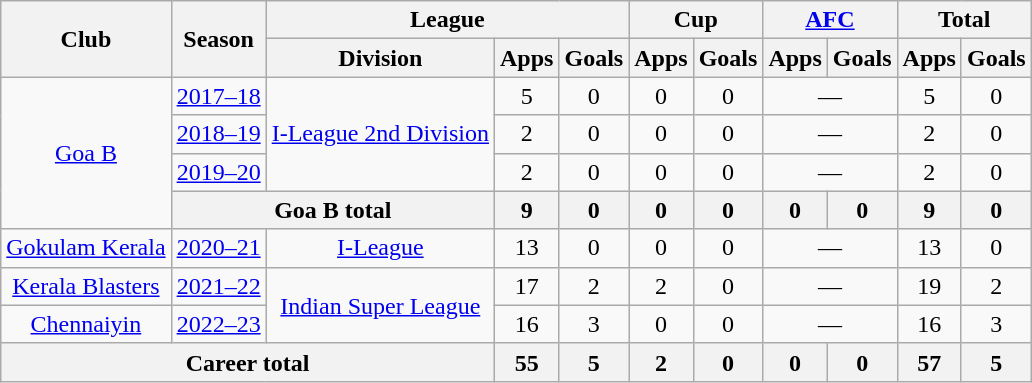<table class="wikitable" style="text-align: center;">
<tr>
<th rowspan="2">Club</th>
<th rowspan="2">Season</th>
<th colspan="3">League</th>
<th colspan="2">Cup</th>
<th colspan="2"><a href='#'>AFC</a></th>
<th colspan="2">Total</th>
</tr>
<tr>
<th>Division</th>
<th>Apps</th>
<th>Goals</th>
<th>Apps</th>
<th>Goals</th>
<th>Apps</th>
<th>Goals</th>
<th>Apps</th>
<th>Goals</th>
</tr>
<tr>
<td rowspan="4"><a href='#'>Goa B</a></td>
<td><a href='#'>2017–18</a></td>
<td rowspan="3"><a href='#'>I-League 2nd Division</a></td>
<td>5</td>
<td>0</td>
<td>0</td>
<td>0</td>
<td colspan="2">—</td>
<td>5</td>
<td>0</td>
</tr>
<tr>
<td><a href='#'>2018–19</a></td>
<td>2</td>
<td>0</td>
<td>0</td>
<td>0</td>
<td colspan="2">—</td>
<td>2</td>
<td>0</td>
</tr>
<tr>
<td><a href='#'>2019–20</a></td>
<td>2</td>
<td>0</td>
<td>0</td>
<td>0</td>
<td colspan="2">—</td>
<td>2</td>
<td>0</td>
</tr>
<tr>
<th colspan="2">Goa B total</th>
<th>9</th>
<th>0</th>
<th>0</th>
<th>0</th>
<th>0</th>
<th>0</th>
<th>9</th>
<th>0</th>
</tr>
<tr>
<td rowspan="1"><a href='#'>Gokulam Kerala</a></td>
<td><a href='#'>2020–21</a></td>
<td rowspan="1"><a href='#'>I-League</a></td>
<td>13</td>
<td>0</td>
<td>0</td>
<td>0</td>
<td colspan="2">—</td>
<td>13</td>
<td>0</td>
</tr>
<tr>
<td rowspan="1"><a href='#'>Kerala Blasters</a></td>
<td><a href='#'>2021–22</a></td>
<td rowspan="2"><a href='#'>Indian Super League</a></td>
<td>17</td>
<td>2</td>
<td>2</td>
<td>0</td>
<td colspan="2">—</td>
<td>19</td>
<td>2</td>
</tr>
<tr>
<td rowspan="1"><a href='#'>Chennaiyin</a></td>
<td><a href='#'>2022–23</a></td>
<td>16</td>
<td>3</td>
<td>0</td>
<td>0</td>
<td colspan="2">—</td>
<td>16</td>
<td>3</td>
</tr>
<tr>
<th colspan="3">Career total</th>
<th>55</th>
<th>5</th>
<th>2</th>
<th>0</th>
<th>0</th>
<th>0</th>
<th>57</th>
<th>5</th>
</tr>
</table>
